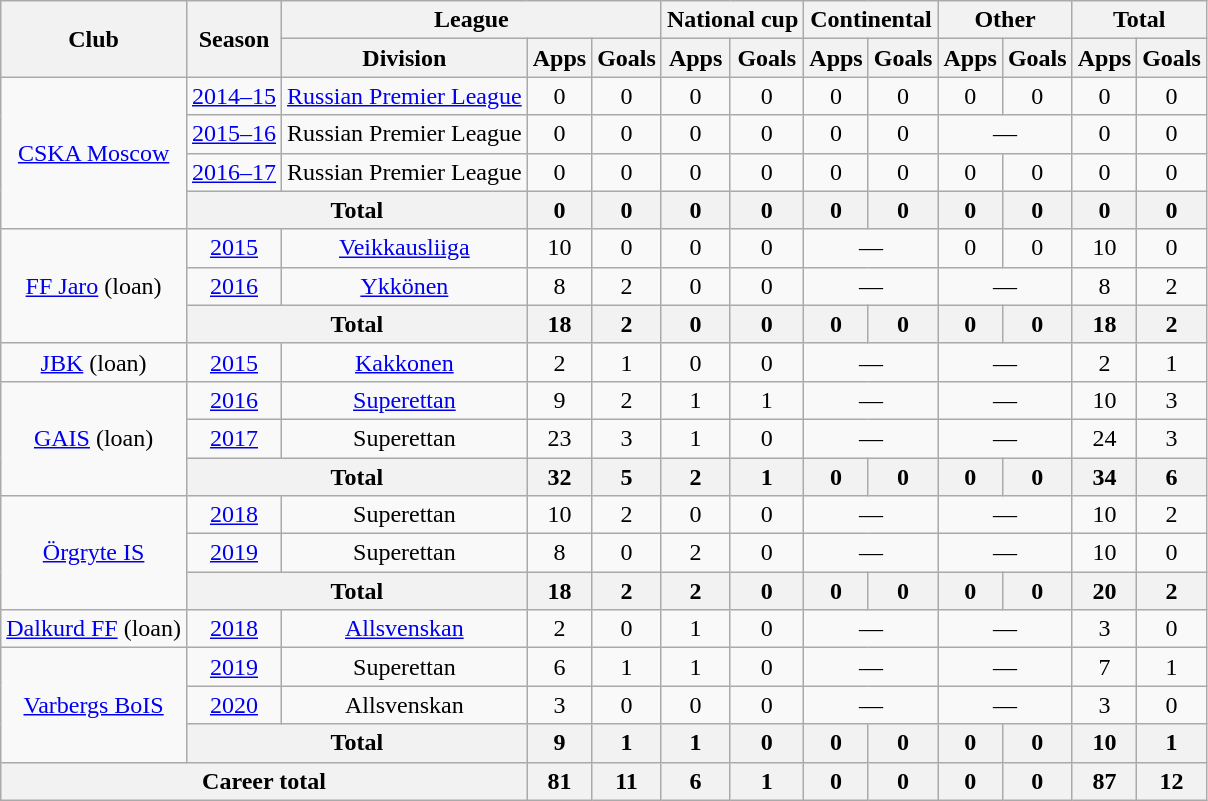<table class="wikitable" style="text-align: center;">
<tr>
<th rowspan=2>Club</th>
<th rowspan=2>Season</th>
<th colspan=3>League</th>
<th colspan=2>National cup</th>
<th colspan=2>Continental</th>
<th colspan=2>Other</th>
<th colspan=2>Total</th>
</tr>
<tr>
<th>Division</th>
<th>Apps</th>
<th>Goals</th>
<th>Apps</th>
<th>Goals</th>
<th>Apps</th>
<th>Goals</th>
<th>Apps</th>
<th>Goals</th>
<th>Apps</th>
<th>Goals</th>
</tr>
<tr>
<td rowspan=4><a href='#'>CSKA Moscow</a></td>
<td><a href='#'>2014–15</a></td>
<td><a href='#'>Russian Premier League</a></td>
<td>0</td>
<td>0</td>
<td>0</td>
<td>0</td>
<td>0</td>
<td>0</td>
<td>0</td>
<td>0</td>
<td>0</td>
<td>0</td>
</tr>
<tr>
<td><a href='#'>2015–16</a></td>
<td>Russian Premier League</td>
<td>0</td>
<td>0</td>
<td>0</td>
<td>0</td>
<td>0</td>
<td>0</td>
<td colspan=2>—</td>
<td>0</td>
<td>0</td>
</tr>
<tr>
<td><a href='#'>2016–17</a></td>
<td>Russian Premier League</td>
<td>0</td>
<td>0</td>
<td>0</td>
<td>0</td>
<td>0</td>
<td>0</td>
<td>0</td>
<td>0</td>
<td>0</td>
<td>0</td>
</tr>
<tr>
<th colspan=2>Total</th>
<th>0</th>
<th>0</th>
<th>0</th>
<th>0</th>
<th>0</th>
<th>0</th>
<th>0</th>
<th>0</th>
<th>0</th>
<th>0</th>
</tr>
<tr>
<td rowspan=3><a href='#'>FF Jaro</a> (loan)</td>
<td><a href='#'>2015</a></td>
<td><a href='#'>Veikkausliiga</a></td>
<td>10</td>
<td>0</td>
<td>0</td>
<td>0</td>
<td colspan=2>—</td>
<td>0</td>
<td>0</td>
<td>10</td>
<td>0</td>
</tr>
<tr>
<td><a href='#'>2016</a></td>
<td><a href='#'>Ykkönen</a></td>
<td>8</td>
<td>2</td>
<td>0</td>
<td>0</td>
<td colspan=2>—</td>
<td colspan=2>—</td>
<td>8</td>
<td>2</td>
</tr>
<tr>
<th colspan=2>Total</th>
<th>18</th>
<th>2</th>
<th>0</th>
<th>0</th>
<th>0</th>
<th>0</th>
<th>0</th>
<th>0</th>
<th>18</th>
<th>2</th>
</tr>
<tr>
<td><a href='#'>JBK</a> (loan)</td>
<td><a href='#'>2015</a></td>
<td><a href='#'>Kakkonen</a></td>
<td>2</td>
<td>1</td>
<td>0</td>
<td>0</td>
<td colspan=2>—</td>
<td colspan=2>—</td>
<td>2</td>
<td>1</td>
</tr>
<tr>
<td rowspan=3><a href='#'>GAIS</a> (loan)</td>
<td><a href='#'>2016</a></td>
<td><a href='#'>Superettan</a></td>
<td>9</td>
<td>2</td>
<td>1</td>
<td>1</td>
<td colspan=2>—</td>
<td colspan=2>—</td>
<td>10</td>
<td>3</td>
</tr>
<tr>
<td><a href='#'>2017</a></td>
<td>Superettan</td>
<td>23</td>
<td>3</td>
<td>1</td>
<td>0</td>
<td colspan=2>—</td>
<td colspan=2>—</td>
<td>24</td>
<td>3</td>
</tr>
<tr>
<th colspan=2>Total</th>
<th>32</th>
<th>5</th>
<th>2</th>
<th>1</th>
<th>0</th>
<th>0</th>
<th>0</th>
<th>0</th>
<th>34</th>
<th>6</th>
</tr>
<tr>
<td rowspan=3><a href='#'>Örgryte IS</a></td>
<td><a href='#'>2018</a></td>
<td>Superettan</td>
<td>10</td>
<td>2</td>
<td>0</td>
<td>0</td>
<td colspan=2>—</td>
<td colspan=2>—</td>
<td>10</td>
<td>2</td>
</tr>
<tr>
<td><a href='#'>2019</a></td>
<td>Superettan</td>
<td>8</td>
<td>0</td>
<td>2</td>
<td>0</td>
<td colspan=2>—</td>
<td colspan=2>—</td>
<td>10</td>
<td>0</td>
</tr>
<tr>
<th colspan=2>Total</th>
<th>18</th>
<th>2</th>
<th>2</th>
<th>0</th>
<th>0</th>
<th>0</th>
<th>0</th>
<th>0</th>
<th>20</th>
<th>2</th>
</tr>
<tr>
<td><a href='#'>Dalkurd FF</a> (loan)</td>
<td><a href='#'>2018</a></td>
<td><a href='#'>Allsvenskan</a></td>
<td>2</td>
<td>0</td>
<td>1</td>
<td>0</td>
<td colspan=2>—</td>
<td colspan=2>—</td>
<td>3</td>
<td>0</td>
</tr>
<tr>
<td rowspan=3><a href='#'>Varbergs BoIS</a></td>
<td><a href='#'>2019</a></td>
<td>Superettan</td>
<td>6</td>
<td>1</td>
<td>1</td>
<td>0</td>
<td colspan=2>—</td>
<td colspan=2>—</td>
<td>7</td>
<td>1</td>
</tr>
<tr>
<td><a href='#'>2020</a></td>
<td>Allsvenskan</td>
<td>3</td>
<td>0</td>
<td>0</td>
<td>0</td>
<td colspan=2>—</td>
<td colspan=2>—</td>
<td>3</td>
<td>0</td>
</tr>
<tr>
<th colspan=2>Total</th>
<th>9</th>
<th>1</th>
<th>1</th>
<th>0</th>
<th>0</th>
<th>0</th>
<th>0</th>
<th>0</th>
<th>10</th>
<th>1</th>
</tr>
<tr>
<th colspan=3>Career total</th>
<th>81</th>
<th>11</th>
<th>6</th>
<th>1</th>
<th>0</th>
<th>0</th>
<th>0</th>
<th>0</th>
<th>87</th>
<th>12</th>
</tr>
</table>
